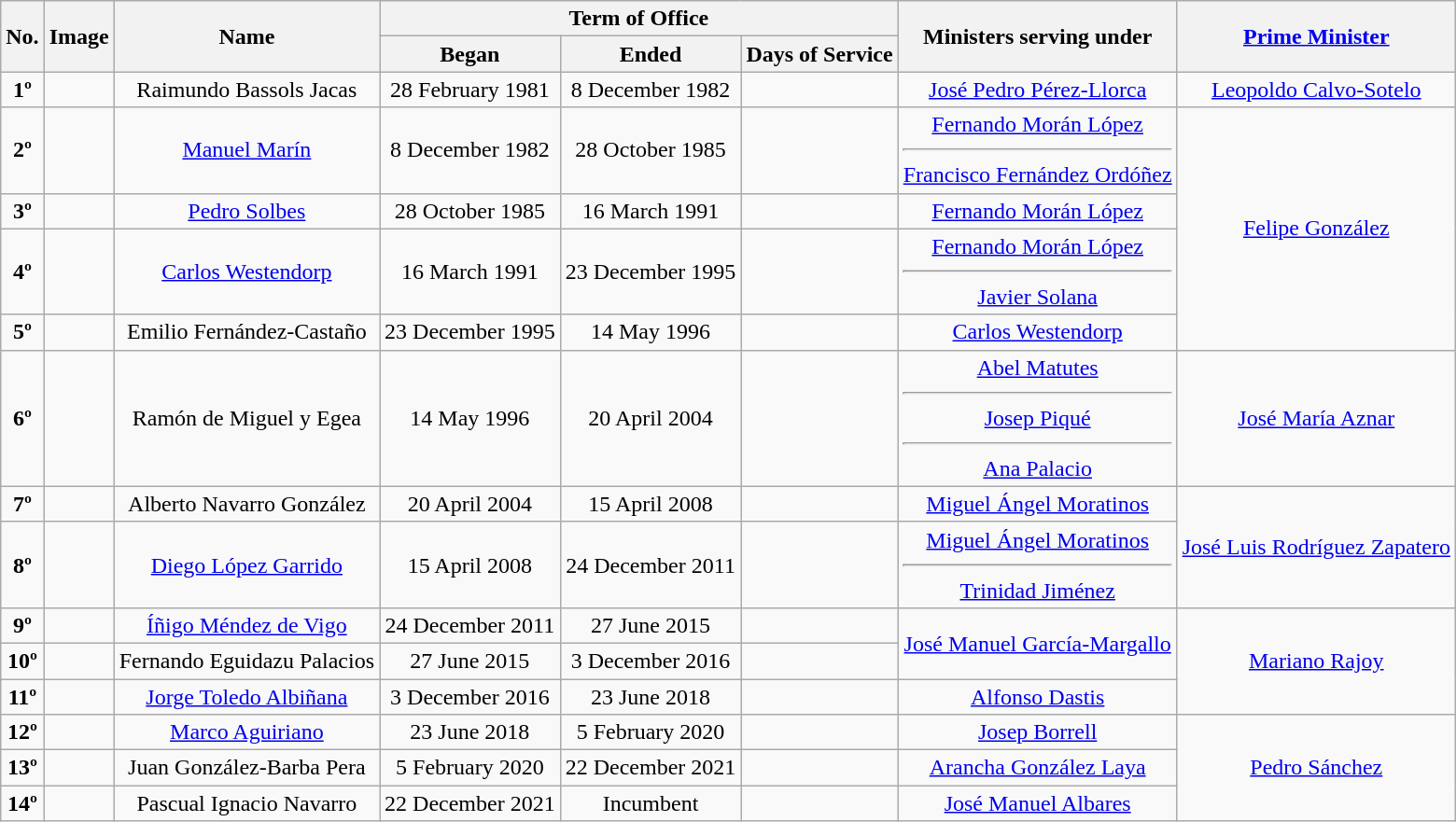<table class="wikitable sortable" style="clear:right; text-align:center">
<tr>
<th rowspan="2">No.</th>
<th rowspan="2">Image</th>
<th rowspan="2">Name</th>
<th colspan="3">Term of Office</th>
<th rowspan="2">Ministers serving under</th>
<th rowspan="2"><a href='#'>Prime Minister</a></th>
</tr>
<tr>
<th>Began</th>
<th>Ended</th>
<th>Days of Service</th>
</tr>
<tr>
<td><strong>1º</strong></td>
<td></td>
<td>Raimundo Bassols Jacas</td>
<td>28 February 1981</td>
<td>8 December 1982</td>
<td></td>
<td><a href='#'>José Pedro Pérez-Llorca</a></td>
<td><a href='#'>Leopoldo Calvo-Sotelo</a></td>
</tr>
<tr>
<td><strong>2º</strong></td>
<td></td>
<td><a href='#'>Manuel Marín</a></td>
<td>8 December 1982</td>
<td>28 October 1985</td>
<td></td>
<td><a href='#'>Fernando Morán López</a><hr><a href='#'>Francisco Fernández Ordóñez</a></td>
<td rowspan="4"><a href='#'>Felipe González</a></td>
</tr>
<tr>
<td><strong>3º</strong></td>
<td></td>
<td><a href='#'>Pedro Solbes</a></td>
<td>28 October 1985</td>
<td>16 March 1991</td>
<td></td>
<td><a href='#'>Fernando Morán López</a></td>
</tr>
<tr>
<td><strong>4º</strong></td>
<td></td>
<td><a href='#'>Carlos Westendorp</a></td>
<td>16 March 1991</td>
<td>23 December 1995</td>
<td></td>
<td><a href='#'>Fernando Morán López</a><hr><a href='#'>Javier Solana</a></td>
</tr>
<tr>
<td><strong>5º</strong></td>
<td></td>
<td>Emilio Fernández-Castaño</td>
<td>23 December 1995</td>
<td>14 May 1996</td>
<td></td>
<td><a href='#'>Carlos Westendorp</a></td>
</tr>
<tr>
<td><strong>6º</strong></td>
<td></td>
<td>Ramón de Miguel y Egea</td>
<td>14 May 1996</td>
<td>20 April 2004</td>
<td></td>
<td><a href='#'>Abel Matutes</a><hr><a href='#'>Josep Piqué</a><hr><a href='#'>Ana Palacio</a></td>
<td><a href='#'>José María Aznar</a></td>
</tr>
<tr>
<td><strong>7º</strong></td>
<td></td>
<td>Alberto Navarro González</td>
<td>20 April 2004</td>
<td>15 April 2008</td>
<td></td>
<td><a href='#'>Miguel Ángel Moratinos</a></td>
<td rowspan="2"><a href='#'>José Luis Rodríguez Zapatero</a></td>
</tr>
<tr>
<td><strong>8º</strong></td>
<td></td>
<td><a href='#'>Diego López Garrido</a></td>
<td>15 April 2008</td>
<td>24 December 2011</td>
<td></td>
<td><a href='#'>Miguel Ángel Moratinos</a><hr><a href='#'>Trinidad Jiménez</a></td>
</tr>
<tr>
<td><strong>9º</strong></td>
<td></td>
<td><a href='#'>Íñigo Méndez de Vigo</a></td>
<td>24 December 2011</td>
<td>27 June 2015</td>
<td></td>
<td rowspan="2"><a href='#'>José Manuel García-Margallo</a></td>
<td rowspan="3"><a href='#'>Mariano Rajoy</a></td>
</tr>
<tr>
<td><strong>10º</strong></td>
<td></td>
<td>Fernando Eguidazu Palacios</td>
<td>27 June 2015</td>
<td>3 December 2016</td>
<td></td>
</tr>
<tr>
<td><strong>11º</strong></td>
<td></td>
<td><a href='#'>Jorge Toledo Albiñana</a></td>
<td>3 December 2016</td>
<td>23 June 2018</td>
<td></td>
<td><a href='#'>Alfonso Dastis</a></td>
</tr>
<tr>
<td><strong>12º</strong></td>
<td></td>
<td><a href='#'>Marco Aguiriano</a></td>
<td>23 June 2018</td>
<td>5 February 2020</td>
<td></td>
<td><a href='#'>Josep Borrell</a></td>
<td rowspan="3"><a href='#'>Pedro Sánchez</a></td>
</tr>
<tr>
<td><strong>13º</strong></td>
<td></td>
<td>Juan González-Barba Pera</td>
<td>5 February 2020</td>
<td>22 December 2021</td>
<td></td>
<td><a href='#'>Arancha González Laya</a></td>
</tr>
<tr>
<td><strong>14º</strong></td>
<td></td>
<td>Pascual Ignacio Navarro</td>
<td>22 December 2021</td>
<td>Incumbent</td>
<td></td>
<td><a href='#'>José Manuel Albares</a></td>
</tr>
</table>
